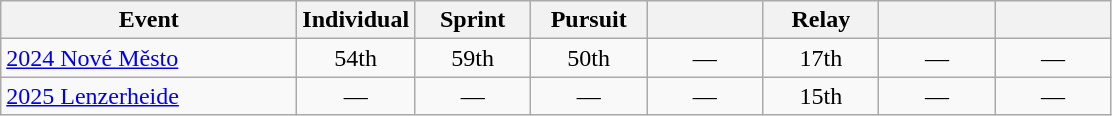<table class="wikitable" style="text-align: center;">
<tr ">
<th style="width:190px;">Event</th>
<th style="width:70px;">Individual</th>
<th style="width:70px;">Sprint</th>
<th style="width:70px;">Pursuit</th>
<th style="width:70px;"></th>
<th style="width:70px;">Relay</th>
<th style="width:70px;"></th>
<th style="width:70px;"></th>
</tr>
<tr>
<td align=left> <a href='#'>2024 Nové Město</a></td>
<td>54th</td>
<td>59th</td>
<td>50th</td>
<td>—</td>
<td>17th</td>
<td>—</td>
<td>—</td>
</tr>
<tr>
<td align=left> <a href='#'>2025 Lenzerheide</a></td>
<td>—</td>
<td>—</td>
<td>—</td>
<td>—</td>
<td>15th</td>
<td>—</td>
<td>—</td>
</tr>
</table>
